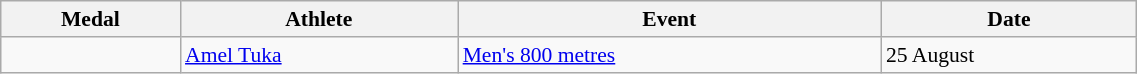<table class="wikitable" style="font-size:90%" width=60%>
<tr>
<th>Medal</th>
<th>Athlete</th>
<th>Event</th>
<th>Date</th>
</tr>
<tr>
<td></td>
<td><a href='#'>Amel Tuka</a></td>
<td><a href='#'>Men's 800 metres</a></td>
<td>25 August</td>
</tr>
</table>
